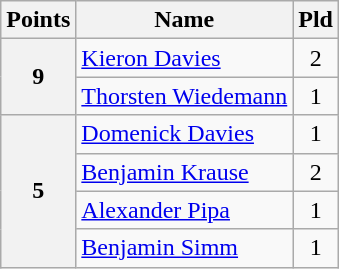<table class="wikitable">
<tr>
<th>Points</th>
<th>Name</th>
<th>Pld</th>
</tr>
<tr>
<th rowspan=2>9</th>
<td><a href='#'>Kieron Davies</a></td>
<td align="center">2</td>
</tr>
<tr>
<td><a href='#'>Thorsten Wiedemann</a></td>
<td align="center">1</td>
</tr>
<tr>
<th rowspan=4>5</th>
<td><a href='#'>Domenick Davies</a></td>
<td align="center">1</td>
</tr>
<tr>
<td><a href='#'>Benjamin Krause</a></td>
<td align="center">2</td>
</tr>
<tr>
<td><a href='#'>Alexander Pipa</a></td>
<td align="center">1</td>
</tr>
<tr>
<td><a href='#'>Benjamin Simm</a></td>
<td align="center">1</td>
</tr>
</table>
